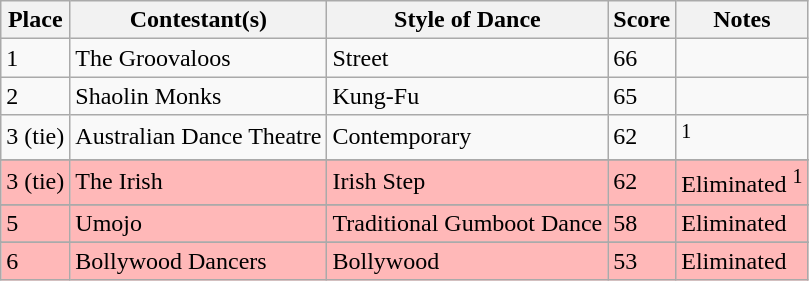<table class="wikitable sortable" border"1">
<tr>
<th>Place</th>
<th>Contestant(s)</th>
<th>Style of Dance</th>
<th>Score</th>
<th>Notes</th>
</tr>
<tr>
<td>1</td>
<td> The Groovaloos</td>
<td>Street</td>
<td>66</td>
<td></td>
</tr>
<tr>
<td>2</td>
<td> Shaolin Monks</td>
<td>Kung-Fu</td>
<td>65</td>
<td></td>
</tr>
<tr>
<td>3 (tie)</td>
<td> Australian Dance Theatre</td>
<td>Contemporary</td>
<td>62</td>
<td><sup>1</sup></td>
</tr>
<tr>
</tr>
<tr bgcolor="FFB8B8">
<td>3 (tie)</td>
<td> The Irish</td>
<td>Irish Step</td>
<td>62</td>
<td>Eliminated <sup>1</sup></td>
</tr>
<tr>
</tr>
<tr bgcolor="FFB8B8">
<td>5</td>
<td> Umojo</td>
<td>Traditional Gumboot Dance</td>
<td>58</td>
<td>Eliminated</td>
</tr>
<tr>
</tr>
<tr bgcolor="FFB8B8">
<td>6</td>
<td> Bollywood Dancers</td>
<td>Bollywood</td>
<td>53</td>
<td>Eliminated</td>
</tr>
</table>
